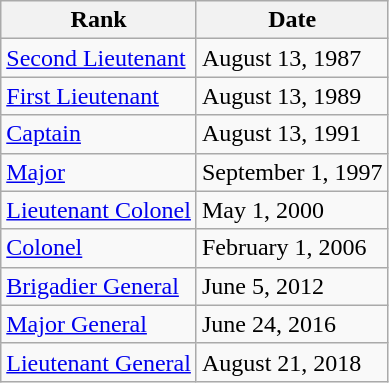<table class="wikitable">
<tr>
<th>Rank</th>
<th>Date</th>
</tr>
<tr>
<td> <a href='#'>Second Lieutenant</a></td>
<td>August 13, 1987</td>
</tr>
<tr>
<td> <a href='#'>First Lieutenant</a></td>
<td>August 13, 1989</td>
</tr>
<tr>
<td> <a href='#'>Captain</a></td>
<td>August 13, 1991</td>
</tr>
<tr>
<td> <a href='#'>Major</a></td>
<td>September 1, 1997</td>
</tr>
<tr>
<td> <a href='#'>Lieutenant Colonel</a></td>
<td>May 1, 2000</td>
</tr>
<tr>
<td> <a href='#'>Colonel</a></td>
<td>February 1, 2006</td>
</tr>
<tr>
<td> <a href='#'>Brigadier General</a></td>
<td>June 5, 2012</td>
</tr>
<tr>
<td> <a href='#'>Major General</a></td>
<td>June 24, 2016</td>
</tr>
<tr>
<td> <a href='#'>Lieutenant General</a></td>
<td>August 21, 2018</td>
</tr>
</table>
